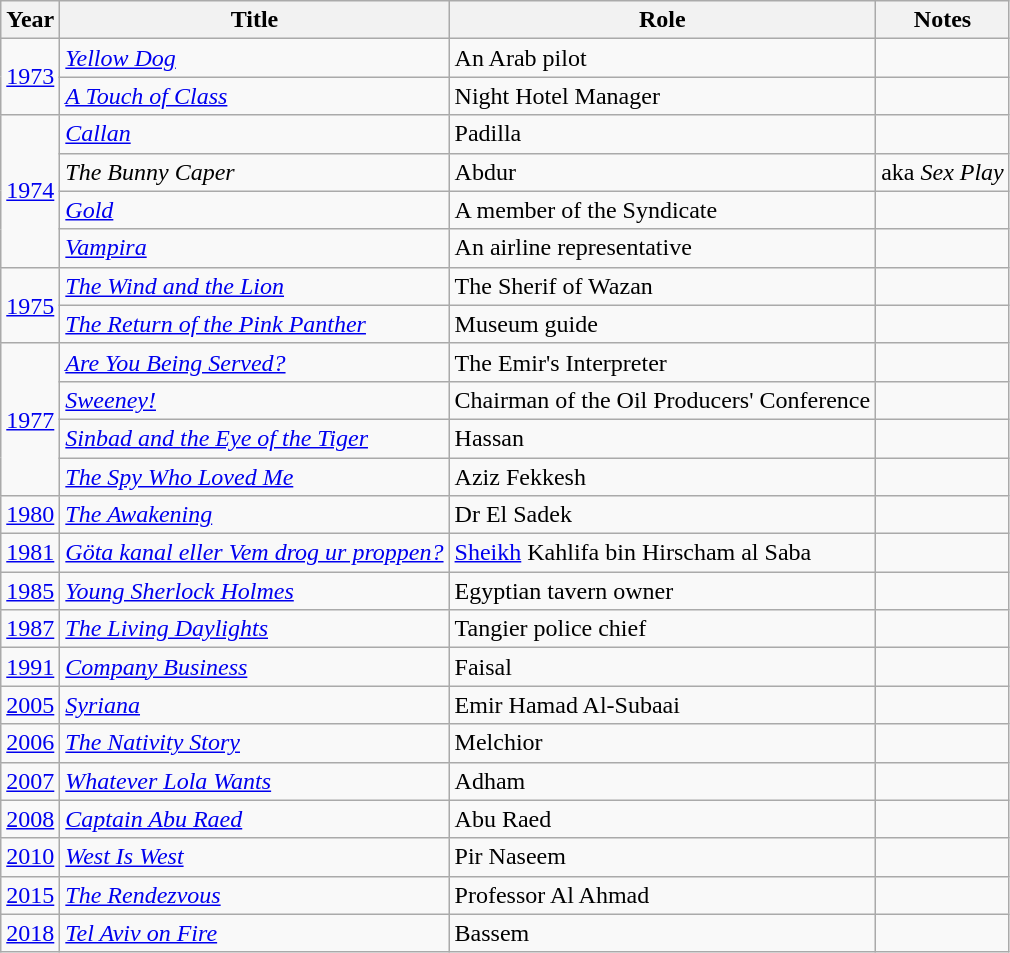<table class="wikitable sortable">
<tr>
<th>Year</th>
<th>Title</th>
<th>Role</th>
<th class = "unsortable">Notes</th>
</tr>
<tr>
<td rowspan=2><a href='#'>1973</a></td>
<td><em><a href='#'>Yellow Dog</a></em></td>
<td>An Arab pilot</td>
<td></td>
</tr>
<tr>
<td><em><a href='#'>A Touch of Class</a></em></td>
<td>Night Hotel Manager</td>
<td></td>
</tr>
<tr>
<td rowspan=4><a href='#'>1974</a></td>
<td><em><a href='#'>Callan</a></em></td>
<td>Padilla</td>
<td></td>
</tr>
<tr>
<td><em>The Bunny Caper</em></td>
<td>Abdur</td>
<td>aka <em>Sex Play</em></td>
</tr>
<tr>
<td><em><a href='#'>Gold</a></em></td>
<td>A member of the Syndicate</td>
<td></td>
</tr>
<tr>
<td><em><a href='#'>Vampira</a></em></td>
<td>An airline representative</td>
<td></td>
</tr>
<tr>
<td rowspan=2><a href='#'>1975</a></td>
<td><em><a href='#'>The Wind and the Lion</a></em></td>
<td>The Sherif of Wazan</td>
<td></td>
</tr>
<tr>
<td><em><a href='#'>The Return of the Pink Panther</a></em></td>
<td>Museum guide</td>
<td></td>
</tr>
<tr>
<td rowspan=4><a href='#'>1977</a></td>
<td><em><a href='#'>Are You Being Served?</a></em></td>
<td>The Emir's Interpreter</td>
<td></td>
</tr>
<tr>
<td><em><a href='#'>Sweeney!</a></em></td>
<td>Chairman of the Oil Producers' Conference</td>
<td></td>
</tr>
<tr>
<td><em><a href='#'>Sinbad and the Eye of the Tiger</a></em></td>
<td>Hassan</td>
<td></td>
</tr>
<tr>
<td><em><a href='#'>The Spy Who Loved Me</a></em></td>
<td>Aziz Fekkesh</td>
<td></td>
</tr>
<tr>
<td><a href='#'>1980</a></td>
<td><em><a href='#'>The Awakening</a></em></td>
<td>Dr El Sadek</td>
<td></td>
</tr>
<tr>
<td><a href='#'>1981</a></td>
<td><em><a href='#'>Göta kanal eller Vem drog ur proppen?</a></em></td>
<td><a href='#'>Sheikh</a> Kahlifa bin Hirscham al Saba</td>
<td></td>
</tr>
<tr>
<td><a href='#'>1985</a></td>
<td><em><a href='#'>Young Sherlock Holmes</a></em></td>
<td>Egyptian tavern owner</td>
<td></td>
</tr>
<tr>
<td><a href='#'>1987</a></td>
<td><em><a href='#'>The Living Daylights</a></em></td>
<td>Tangier police chief</td>
<td></td>
</tr>
<tr>
<td><a href='#'>1991</a></td>
<td><em><a href='#'>Company Business</a></em></td>
<td>Faisal</td>
<td></td>
</tr>
<tr>
<td><a href='#'>2005</a></td>
<td><em><a href='#'>Syriana</a></em></td>
<td>Emir Hamad Al-Subaai</td>
<td></td>
</tr>
<tr>
<td><a href='#'>2006</a></td>
<td><em><a href='#'>The Nativity Story</a></em></td>
<td>Melchior</td>
<td></td>
</tr>
<tr>
<td><a href='#'>2007</a></td>
<td><em><a href='#'>Whatever Lola Wants</a></em></td>
<td>Adham</td>
<td></td>
</tr>
<tr>
<td><a href='#'>2008</a></td>
<td><em><a href='#'>Captain Abu Raed</a></em></td>
<td>Abu Raed</td>
<td></td>
</tr>
<tr>
<td><a href='#'>2010</a></td>
<td><em><a href='#'>West Is West</a></em></td>
<td>Pir Naseem</td>
<td></td>
</tr>
<tr>
<td><a href='#'>2015</a></td>
<td><em><a href='#'>The Rendezvous</a></em></td>
<td>Professor Al Ahmad</td>
</tr>
<tr>
<td><a href='#'>2018</a></td>
<td><em><a href='#'>Tel Aviv on Fire</a></em></td>
<td>Bassem</td>
<td></td>
</tr>
</table>
